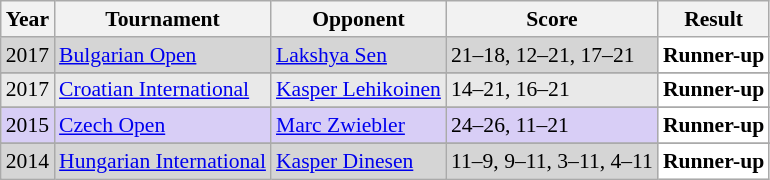<table class="sortable wikitable" style="font-size: 90%;">
<tr>
<th>Year</th>
<th>Tournament</th>
<th>Opponent</th>
<th>Score</th>
<th>Result</th>
</tr>
<tr style="background:#D5D5D5">
<td align="center">2017</td>
<td align="left"><a href='#'>Bulgarian Open</a></td>
<td align="left"> <a href='#'>Lakshya Sen</a></td>
<td align="left">21–18, 12–21, 17–21</td>
<td style="text-align:left; background:white"> <strong>Runner-up</strong></td>
</tr>
<tr>
</tr>
<tr style="background:#E9E9E9">
<td align="center">2017</td>
<td align="left"><a href='#'>Croatian International</a></td>
<td align="left"> <a href='#'>Kasper Lehikoinen</a></td>
<td align="left">14–21, 16–21</td>
<td style="text-align:left; background:white"> <strong>Runner-up</strong></td>
</tr>
<tr>
</tr>
<tr style="background:#D8CEF6">
<td align="center">2015</td>
<td align="left"><a href='#'>Czech Open</a></td>
<td align="left"> <a href='#'>Marc Zwiebler</a></td>
<td align="left">24–26, 11–21</td>
<td style="text-align:left; background:white"> <strong>Runner-up</strong></td>
</tr>
<tr>
</tr>
<tr style="background:#D5D5D5">
<td align="center">2014</td>
<td align="left"><a href='#'>Hungarian International</a></td>
<td align="left"> <a href='#'>Kasper Dinesen</a></td>
<td align="left">11–9, 9–11, 3–11, 4–11</td>
<td style="text-align:left; background:white"> <strong>Runner-up</strong></td>
</tr>
</table>
